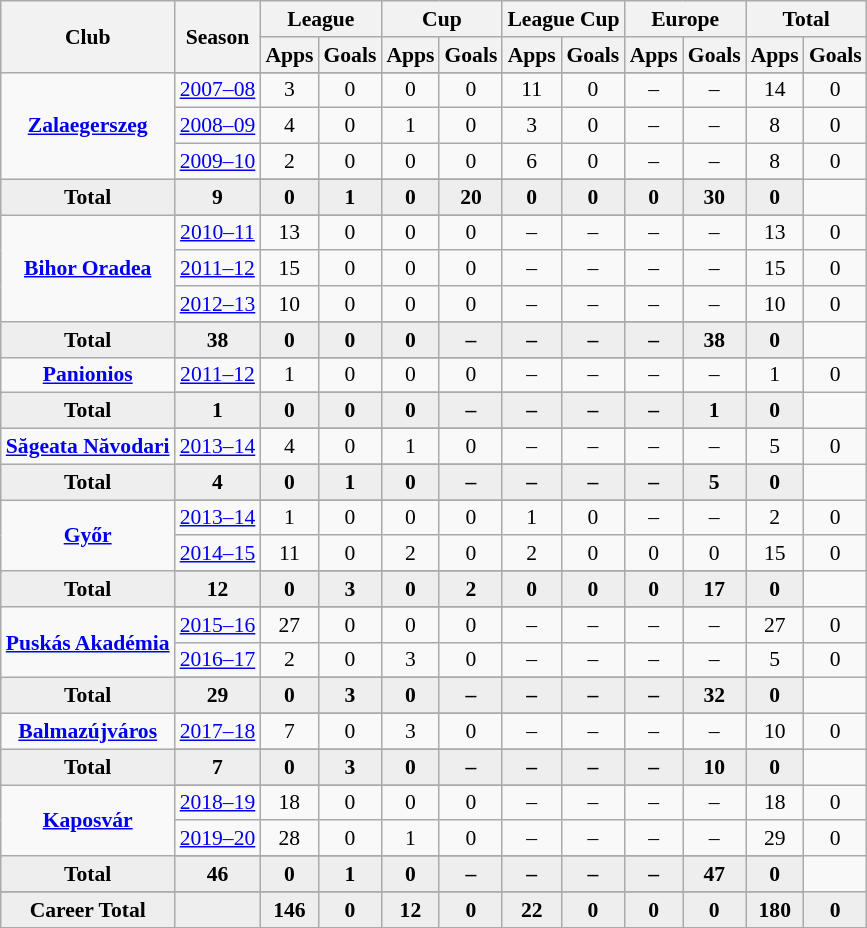<table class="wikitable" style="font-size:90%; text-align: center;">
<tr>
<th rowspan="2">Club</th>
<th rowspan="2">Season</th>
<th colspan="2">League</th>
<th colspan="2">Cup</th>
<th colspan="2">League Cup</th>
<th colspan="2">Europe</th>
<th colspan="2">Total</th>
</tr>
<tr>
<th>Apps</th>
<th>Goals</th>
<th>Apps</th>
<th>Goals</th>
<th>Apps</th>
<th>Goals</th>
<th>Apps</th>
<th>Goals</th>
<th>Apps</th>
<th>Goals</th>
</tr>
<tr ||-||-||-|->
<td rowspan="5" valign="center"><strong><a href='#'>Zalaegerszeg</a></strong></td>
</tr>
<tr>
<td><a href='#'>2007–08</a></td>
<td>3</td>
<td>0</td>
<td>0</td>
<td>0</td>
<td>11</td>
<td>0</td>
<td>–</td>
<td>–</td>
<td>14</td>
<td>0</td>
</tr>
<tr>
<td><a href='#'>2008–09</a></td>
<td>4</td>
<td>0</td>
<td>1</td>
<td>0</td>
<td>3</td>
<td>0</td>
<td>–</td>
<td>–</td>
<td>8</td>
<td>0</td>
</tr>
<tr>
<td><a href='#'>2009–10</a></td>
<td>2</td>
<td>0</td>
<td>0</td>
<td>0</td>
<td>6</td>
<td>0</td>
<td>–</td>
<td>–</td>
<td>8</td>
<td>0</td>
</tr>
<tr>
</tr>
<tr style="font-weight:bold; background-color:#eeeeee;">
<td>Total</td>
<td>9</td>
<td>0</td>
<td>1</td>
<td>0</td>
<td>20</td>
<td>0</td>
<td>0</td>
<td>0</td>
<td>30</td>
<td>0</td>
</tr>
<tr>
<td rowspan="5" valign="center"><strong><a href='#'>Bihor Oradea</a></strong></td>
</tr>
<tr>
<td><a href='#'>2010–11</a></td>
<td>13</td>
<td>0</td>
<td>0</td>
<td>0</td>
<td>–</td>
<td>–</td>
<td>–</td>
<td>–</td>
<td>13</td>
<td>0</td>
</tr>
<tr>
<td><a href='#'>2011–12</a></td>
<td>15</td>
<td>0</td>
<td>0</td>
<td>0</td>
<td>–</td>
<td>–</td>
<td>–</td>
<td>–</td>
<td>15</td>
<td>0</td>
</tr>
<tr>
<td><a href='#'>2012–13</a></td>
<td>10</td>
<td>0</td>
<td>0</td>
<td>0</td>
<td>–</td>
<td>–</td>
<td>–</td>
<td>–</td>
<td>10</td>
<td>0</td>
</tr>
<tr>
</tr>
<tr style="font-weight:bold; background-color:#eeeeee;">
<td>Total</td>
<td>38</td>
<td>0</td>
<td>0</td>
<td>0</td>
<td>–</td>
<td>–</td>
<td>–</td>
<td>–</td>
<td>38</td>
<td>0</td>
</tr>
<tr>
<td rowspan="3" valign="center"><strong><a href='#'>Panionios</a></strong></td>
</tr>
<tr>
<td><a href='#'>2011–12</a></td>
<td>1</td>
<td>0</td>
<td>0</td>
<td>0</td>
<td>–</td>
<td>–</td>
<td>–</td>
<td>–</td>
<td>1</td>
<td>0</td>
</tr>
<tr>
</tr>
<tr style="font-weight:bold; background-color:#eeeeee;">
<td>Total</td>
<td>1</td>
<td>0</td>
<td>0</td>
<td>0</td>
<td>–</td>
<td>–</td>
<td>–</td>
<td>–</td>
<td>1</td>
<td>0</td>
</tr>
<tr>
<td rowspan="3" valign="center"><strong><a href='#'>Săgeata Năvodari</a></strong></td>
</tr>
<tr>
<td><a href='#'>2013–14</a></td>
<td>4</td>
<td>0</td>
<td>1</td>
<td>0</td>
<td>–</td>
<td>–</td>
<td>–</td>
<td>–</td>
<td>5</td>
<td>0</td>
</tr>
<tr>
</tr>
<tr style="font-weight:bold; background-color:#eeeeee;">
<td>Total</td>
<td>4</td>
<td>0</td>
<td>1</td>
<td>0</td>
<td>–</td>
<td>–</td>
<td>–</td>
<td>–</td>
<td>5</td>
<td>0</td>
</tr>
<tr>
<td rowspan="4" valign="center"><strong><a href='#'>Győr</a></strong></td>
</tr>
<tr>
<td><a href='#'>2013–14</a></td>
<td>1</td>
<td>0</td>
<td>0</td>
<td>0</td>
<td>1</td>
<td>0</td>
<td>–</td>
<td>–</td>
<td>2</td>
<td>0</td>
</tr>
<tr>
<td><a href='#'>2014–15</a></td>
<td>11</td>
<td>0</td>
<td>2</td>
<td>0</td>
<td>2</td>
<td>0</td>
<td>0</td>
<td>0</td>
<td>15</td>
<td>0</td>
</tr>
<tr>
</tr>
<tr style="font-weight:bold; background-color:#eeeeee;">
<td>Total</td>
<td>12</td>
<td>0</td>
<td>3</td>
<td>0</td>
<td>2</td>
<td>0</td>
<td>0</td>
<td>0</td>
<td>17</td>
<td>0</td>
</tr>
<tr>
<td rowspan="4" valign="center"><strong><a href='#'>Puskás Akadémia</a></strong></td>
</tr>
<tr>
<td><a href='#'>2015–16</a></td>
<td>27</td>
<td>0</td>
<td>0</td>
<td>0</td>
<td>–</td>
<td>–</td>
<td>–</td>
<td>–</td>
<td>27</td>
<td>0</td>
</tr>
<tr>
<td><a href='#'>2016–17</a></td>
<td>2</td>
<td>0</td>
<td>3</td>
<td>0</td>
<td>–</td>
<td>–</td>
<td>–</td>
<td>–</td>
<td>5</td>
<td>0</td>
</tr>
<tr>
</tr>
<tr style="font-weight:bold; background-color:#eeeeee;">
<td>Total</td>
<td>29</td>
<td>0</td>
<td>3</td>
<td>0</td>
<td>–</td>
<td>–</td>
<td>–</td>
<td>–</td>
<td>32</td>
<td>0</td>
</tr>
<tr>
<td rowspan="3" valign="center"><strong><a href='#'>Balmazújváros</a></strong></td>
</tr>
<tr>
<td><a href='#'>2017–18</a></td>
<td>7</td>
<td>0</td>
<td>3</td>
<td>0</td>
<td>–</td>
<td>–</td>
<td>–</td>
<td>–</td>
<td>10</td>
<td>0</td>
</tr>
<tr>
</tr>
<tr style="font-weight:bold; background-color:#eeeeee;">
<td>Total</td>
<td>7</td>
<td>0</td>
<td>3</td>
<td>0</td>
<td>–</td>
<td>–</td>
<td>–</td>
<td>–</td>
<td>10</td>
<td>0</td>
</tr>
<tr>
<td rowspan="4" valign="center"><strong><a href='#'>Kaposvár</a></strong></td>
</tr>
<tr>
<td><a href='#'>2018–19</a></td>
<td>18</td>
<td>0</td>
<td>0</td>
<td>0</td>
<td>–</td>
<td>–</td>
<td>–</td>
<td>–</td>
<td>18</td>
<td>0</td>
</tr>
<tr>
<td><a href='#'>2019–20</a></td>
<td>28</td>
<td>0</td>
<td>1</td>
<td>0</td>
<td>–</td>
<td>–</td>
<td>–</td>
<td>–</td>
<td>29</td>
<td>0</td>
</tr>
<tr>
</tr>
<tr style="font-weight:bold; background-color:#eeeeee;">
<td>Total</td>
<td>46</td>
<td>0</td>
<td>1</td>
<td>0</td>
<td>–</td>
<td>–</td>
<td>–</td>
<td>–</td>
<td>47</td>
<td>0</td>
</tr>
<tr>
</tr>
<tr style="font-weight:bold; background-color:#eeeeee;">
<td rowspan="1" valign="top"><strong>Career Total</strong></td>
<td></td>
<td><strong>146</strong></td>
<td><strong>0</strong></td>
<td><strong>12</strong></td>
<td><strong>0</strong></td>
<td><strong>22</strong></td>
<td><strong>0</strong></td>
<td><strong>0</strong></td>
<td><strong>0</strong></td>
<td><strong>180</strong></td>
<td><strong>0</strong></td>
</tr>
</table>
